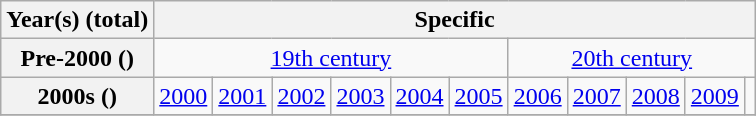<table class="wikitable">
<tr>
<th>Year(s) (total)</th>
<th colspan=12>Specific</th>
</tr>
<tr>
<th>Pre-2000 ()</th>
<td colspan=6 align="center"><a href='#'>19th century</a></td>
<td colspan=6 align="center"><a href='#'>20th century</a></td>
</tr>
<tr>
<th>2000s ()</th>
<td><a href='#'>2000</a></td>
<td><a href='#'>2001</a></td>
<td><a href='#'>2002</a></td>
<td><a href='#'>2003</a></td>
<td><a href='#'>2004</a></td>
<td><a href='#'>2005</a></td>
<td><a href='#'>2006</a></td>
<td><a href='#'>2007</a></td>
<td><a href='#'>2008</a></td>
<td><a href='#'>2009</a></td>
<td></td>
</tr>
<tr>
</tr>
</table>
